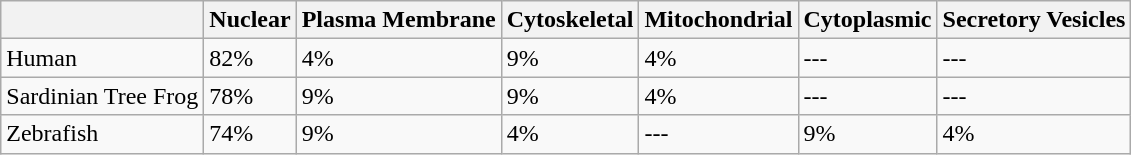<table class="wikitable">
<tr>
<th></th>
<th>Nuclear</th>
<th>Plasma Membrane</th>
<th>Cytoskeletal</th>
<th>Mitochondrial</th>
<th>Cytoplasmic</th>
<th>Secretory Vesicles</th>
</tr>
<tr>
<td>Human</td>
<td>82%</td>
<td>4%</td>
<td>9%</td>
<td>4%</td>
<td>---</td>
<td>---</td>
</tr>
<tr>
<td>Sardinian Tree Frog</td>
<td>78%</td>
<td>9%</td>
<td>9%</td>
<td>4%</td>
<td>---</td>
<td>---</td>
</tr>
<tr>
<td>Zebrafish</td>
<td>74%</td>
<td>9%</td>
<td>4%</td>
<td>---</td>
<td>9%</td>
<td>4%</td>
</tr>
</table>
